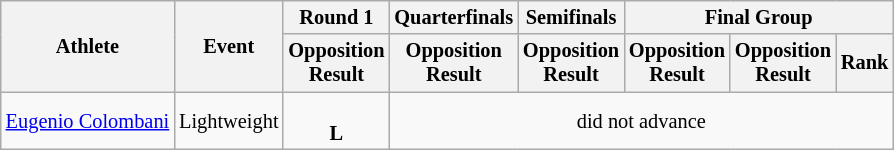<table class=wikitable style="font-size:85%">
<tr>
<th rowspan=2>Athlete</th>
<th rowspan=2>Event</th>
<th>Round 1</th>
<th>Quarterfinals</th>
<th>Semifinals</th>
<th colspan=3>Final Group</th>
</tr>
<tr>
<th>Opposition<br>Result</th>
<th>Opposition<br>Result</th>
<th>Opposition<br>Result</th>
<th>Opposition<br>Result</th>
<th>Opposition<br>Result</th>
<th>Rank</th>
</tr>
<tr>
<td><a href='#'>Eugenio Colombani</a></td>
<td>Lightweight</td>
<td align=center><br><strong>L</strong></td>
<td align=center colspan=5>did not advance</td>
</tr>
</table>
